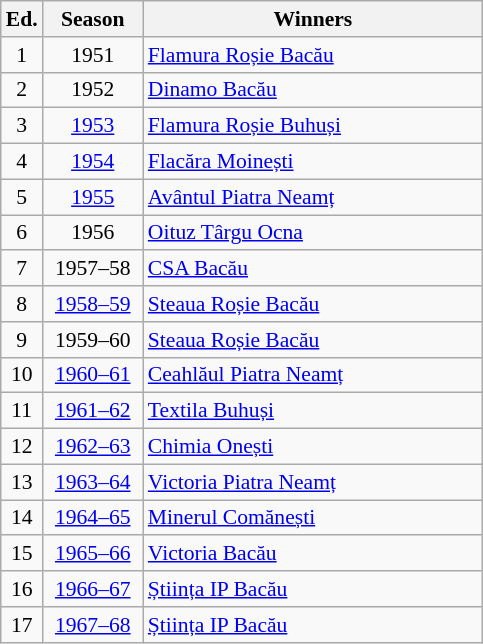<table class="wikitable" style="font-size:90%">
<tr>
<th><abbr>Ed.</abbr></th>
<th width="60">Season</th>
<th width="220">Winners</th>
</tr>
<tr>
<td align=center>1</td>
<td align=center>1951</td>
<td><a href='#'>Flamura Roșie Bacău</a></td>
</tr>
<tr>
<td align=center>2</td>
<td align=center>1952</td>
<td><a href='#'>Dinamo Bacău</a></td>
</tr>
<tr>
<td align=center>3</td>
<td align=center><a href='#'>1953</a></td>
<td><a href='#'>Flamura Roșie Buhuși</a></td>
</tr>
<tr>
<td align=center>4</td>
<td align=center><a href='#'>1954</a></td>
<td><a href='#'>Flacăra Moinești</a></td>
</tr>
<tr>
<td align=center>5</td>
<td align=center><a href='#'>1955</a></td>
<td><a href='#'>Avântul Piatra Neamț</a></td>
</tr>
<tr>
<td align=center>6</td>
<td align=center>1956</td>
<td><a href='#'>Oituz Târgu Ocna</a></td>
</tr>
<tr>
<td align=center>7</td>
<td align=center>1957–58</td>
<td><a href='#'>CSA Bacău</a></td>
</tr>
<tr>
<td align=center>8</td>
<td align=center><a href='#'>1958–59</a></td>
<td><a href='#'>Steaua Roșie Bacău</a></td>
</tr>
<tr>
<td align=center>9</td>
<td align=center>1959–60</td>
<td><a href='#'>Steaua Roșie Bacău</a></td>
</tr>
<tr>
<td align=center>10</td>
<td align=center><a href='#'>1960–61</a></td>
<td><a href='#'>Ceahlăul Piatra Neamț</a></td>
</tr>
<tr>
<td align=center>11</td>
<td align=center><a href='#'>1961–62</a></td>
<td><a href='#'>Textila Buhuși</a></td>
</tr>
<tr>
<td align=center>12</td>
<td align=center><a href='#'>1962–63</a></td>
<td><a href='#'>Chimia Onești</a></td>
</tr>
<tr>
<td align=center>13</td>
<td align=center><a href='#'>1963–64</a></td>
<td><a href='#'>Victoria Piatra Neamț</a></td>
</tr>
<tr>
<td align=center>14</td>
<td align=center><a href='#'>1964–65</a></td>
<td><a href='#'>Minerul Comănești</a></td>
</tr>
<tr>
<td align=center>15</td>
<td align=center><a href='#'>1965–66</a></td>
<td><a href='#'>Victoria Bacău</a></td>
</tr>
<tr>
<td align=center>16</td>
<td align=center><a href='#'>1966–67</a></td>
<td><a href='#'>Știința IP Bacău</a></td>
</tr>
<tr>
<td align=center>17</td>
<td align=center><a href='#'>1967–68</a></td>
<td><a href='#'>Știința IP Bacău</a></td>
</tr>
</table>
